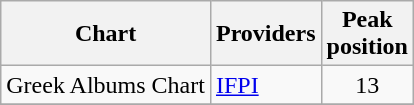<table class="wikitable">
<tr>
<th align="left">Chart</th>
<th align="left">Providers</th>
<th align="left">Peak<br>position</th>
</tr>
<tr>
<td align="left">Greek Albums Chart</td>
<td align="left"><a href='#'>IFPI</a></td>
<td align="center">13</td>
</tr>
<tr>
</tr>
</table>
